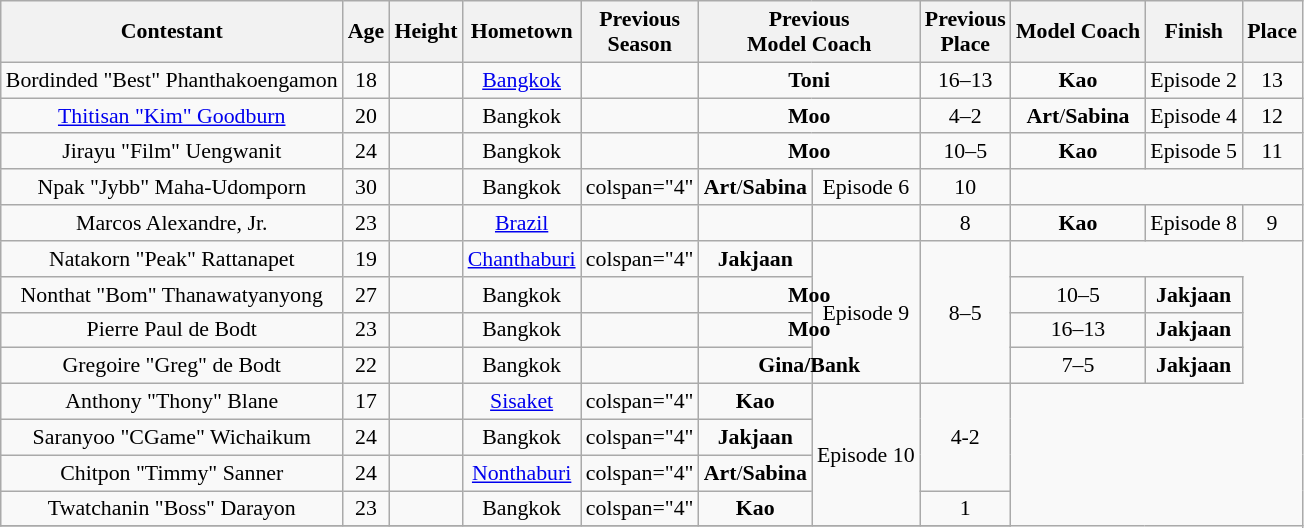<table class="wikitable sortable" style="font-size:91%; text-align:center">
<tr>
<th colspan=2>Contestant</th>
<th>Age</th>
<th>Height</th>
<th>Hometown</th>
<th>Previous <br> Season</th>
<th colspan="2">Previous <br> Model Coach</th>
<th>Previous <br> Place</th>
<th>Model Coach</th>
<th>Finish</th>
<th>Place</th>
</tr>
<tr>
<td colspan=2>Bordinded "Best" Phanthakoengamon</td>
<td>18</td>
<td></td>
<td><a href='#'>Bangkok</a></td>
<td></td>
<td colspan="2"><span><strong>Toni</strong></span></td>
<td>16–13</td>
<td><span><strong>Kao</strong></span></td>
<td>Episode 2</td>
<td>13</td>
</tr>
<tr>
<td colspan=2><a href='#'>Thitisan "Kim" Goodburn</a></td>
<td>20</td>
<td></td>
<td>Bangkok</td>
<td></td>
<td colspan="2"><span><strong>Moo</strong></span></td>
<td>4–2</td>
<td><span><strong>Art</strong></span>/<span><strong>Sabina</strong></span></td>
<td>Episode 4</td>
<td>12</td>
</tr>
<tr>
<td colspan=2>Jirayu "Film" Uengwanit</td>
<td>24</td>
<td></td>
<td>Bangkok</td>
<td></td>
<td colspan="2"><span><strong>Moo</strong></span></td>
<td>10–5</td>
<td><span><strong>Kao</strong></span></td>
<td>Episode 5</td>
<td>11</td>
</tr>
<tr>
<td colspan=2>Npak "Jybb" Maha-Udomporn</td>
<td>30</td>
<td></td>
<td>Bangkok</td>
<td>colspan="4" </td>
<td><span><strong>Art</strong></span>/<span><strong>Sabina</strong></span></td>
<td>Episode 6</td>
<td>10</td>
</tr>
<tr>
<td colspan=2>Marcos Alexandre, Jr.</td>
<td>23</td>
<td></td>
<td><a href='#'>Brazil</a></td>
<td></td>
<td><span><strong></strong></span></td>
<td><span><strong></strong></span></td>
<td>8</td>
<td><span><strong>Kao</strong></span></td>
<td>Episode 8</td>
<td>9</td>
</tr>
<tr>
<td colspan=2>Natakorn "Peak" Rattanapet</td>
<td>19</td>
<td></td>
<td><a href='#'>Chanthaburi</a></td>
<td>colspan="4" </td>
<td><span><strong>Jakjaan</strong></span></td>
<td rowspan="4">Episode 9</td>
<td rowspan="4">8–5</td>
</tr>
<tr>
<td colspan=2>Nonthat "Bom" Thanawatyanyong</td>
<td>27</td>
<td></td>
<td>Bangkok</td>
<td></td>
<td colspan="2"><span><strong>Moo</strong></span></td>
<td>10–5</td>
<td><span><strong>Jakjaan</strong></span></td>
</tr>
<tr>
<td colspan=2>Pierre Paul de Bodt</td>
<td>23</td>
<td></td>
<td>Bangkok</td>
<td></td>
<td colspan="2"><span><strong>Moo</strong></span></td>
<td>16–13</td>
<td><span><strong>Jakjaan</strong></span></td>
</tr>
<tr>
<td colspan=2>Gregoire "Greg" de Bodt</td>
<td>22</td>
<td></td>
<td>Bangkok</td>
<td></td>
<td colspan="2"><strong><span>Gina</span>/<span>Bank</span></strong></td>
<td>7–5</td>
<td><span><strong>Jakjaan</strong></span></td>
</tr>
<tr>
<td colspan=2>Anthony "Thony" Blane</td>
<td>17</td>
<td></td>
<td><a href='#'>Sisaket</a></td>
<td>colspan="4" </td>
<td><span><strong>Kao</strong></span></td>
<td rowspan=4>Episode 10</td>
<td rowspan=3>4-2</td>
</tr>
<tr>
<td colspan=2>Saranyoo "CGame" Wichaikum</td>
<td>24</td>
<td></td>
<td>Bangkok</td>
<td>colspan="4" </td>
<td><span><strong>Jakjaan</strong></span></td>
</tr>
<tr>
<td colspan=2>Chitpon "Timmy" Sanner</td>
<td>24</td>
<td></td>
<td><a href='#'>Nonthaburi</a></td>
<td>colspan="4" </td>
<td><span><strong>Art</strong></span>/<span><strong>Sabina</strong></span></td>
</tr>
<tr>
<td colspan=2>Twatchanin "Boss" Darayon</td>
<td>23</td>
<td></td>
<td>Bangkok</td>
<td>colspan="4" </td>
<td><span><strong>Kao</strong></span></td>
<td>1</td>
</tr>
<tr>
</tr>
</table>
